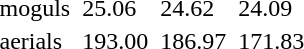<table>
<tr>
<td>moguls<br></td>
<td></td>
<td>25.06</td>
<td></td>
<td>24.62</td>
<td></td>
<td>24.09</td>
</tr>
<tr>
<td>aerials<br></td>
<td></td>
<td>193.00</td>
<td></td>
<td>186.97</td>
<td></td>
<td>171.83</td>
</tr>
</table>
